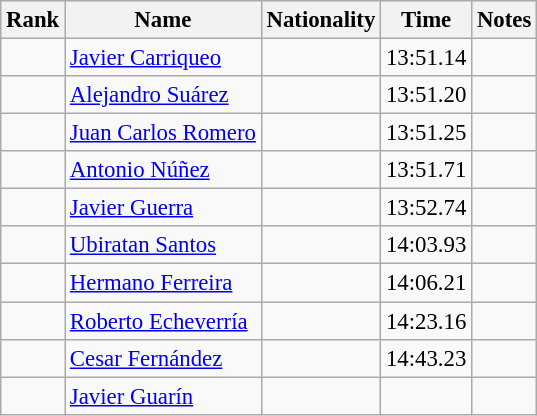<table class="wikitable sortable" style="text-align:center;font-size:95%">
<tr>
<th>Rank</th>
<th>Name</th>
<th>Nationality</th>
<th>Time</th>
<th>Notes</th>
</tr>
<tr>
<td></td>
<td align=left><a href='#'>Javier Carriqueo</a></td>
<td align=left></td>
<td>13:51.14</td>
<td></td>
</tr>
<tr>
<td></td>
<td align=left><a href='#'>Alejandro Suárez</a></td>
<td align=left></td>
<td>13:51.20</td>
<td></td>
</tr>
<tr>
<td></td>
<td align=left><a href='#'>Juan Carlos Romero</a></td>
<td align=left></td>
<td>13:51.25</td>
<td></td>
</tr>
<tr>
<td></td>
<td align=left><a href='#'>Antonio Núñez</a></td>
<td align=left></td>
<td>13:51.71</td>
<td></td>
</tr>
<tr>
<td></td>
<td align=left><a href='#'>Javier Guerra</a></td>
<td align=left></td>
<td>13:52.74</td>
<td></td>
</tr>
<tr>
<td></td>
<td align=left><a href='#'>Ubiratan Santos</a></td>
<td align=left></td>
<td>14:03.93</td>
<td></td>
</tr>
<tr>
<td></td>
<td align=left><a href='#'>Hermano Ferreira</a></td>
<td align=left></td>
<td>14:06.21</td>
<td></td>
</tr>
<tr>
<td></td>
<td align=left><a href='#'>Roberto Echeverría</a></td>
<td align=left></td>
<td>14:23.16</td>
<td></td>
</tr>
<tr>
<td></td>
<td align=left><a href='#'>Cesar Fernández</a></td>
<td align=left></td>
<td>14:43.23</td>
<td></td>
</tr>
<tr>
<td></td>
<td align=left><a href='#'>Javier Guarín</a></td>
<td align=left></td>
<td></td>
<td></td>
</tr>
</table>
